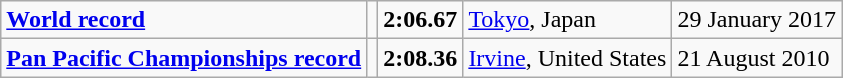<table class="wikitable">
<tr>
<td><strong><a href='#'>World record</a></strong></td>
<td></td>
<td><strong>2:06.67</strong></td>
<td><a href='#'>Tokyo</a>, Japan</td>
<td>29 January 2017</td>
</tr>
<tr>
<td><strong><a href='#'>Pan Pacific Championships record</a></strong></td>
<td></td>
<td><strong>2:08.36</strong></td>
<td><a href='#'>Irvine</a>, United States</td>
<td>21 August 2010</td>
</tr>
</table>
